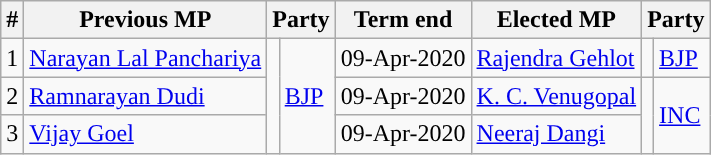<table class="wikitable sortable">
<tr>
<th>#</th>
<th>Previous MP</th>
<th colspan="2">Party</th>
<th>Term end</th>
<th>Elected MP</th>
<th colspan="2">Party</th>
</tr>
<tr>
<td>1</td>
<td><a href='#'>Narayan Lal Panchariya</a></td>
<td rowspan=3></td>
<td rowspan="3"><a href='#'>BJP</a></td>
<td>09-Apr-2020</td>
<td><a href='#'>Rajendra Gehlot</a></td>
<td></td>
<td><a href='#'>BJP</a></td>
</tr>
<tr>
<td>2</td>
<td><a href='#'>Ramnarayan Dudi</a></td>
<td>09-Apr-2020</td>
<td><a href='#'>K. C. Venugopal</a></td>
<td rowspan=2></td>
<td rowspan="2"><a href='#'>INC</a></td>
</tr>
<tr>
<td>3</td>
<td><a href='#'>Vijay Goel</a></td>
<td>09-Apr-2020</td>
<td><a href='#'>Neeraj Dangi</a></td>
</tr>
</table>
